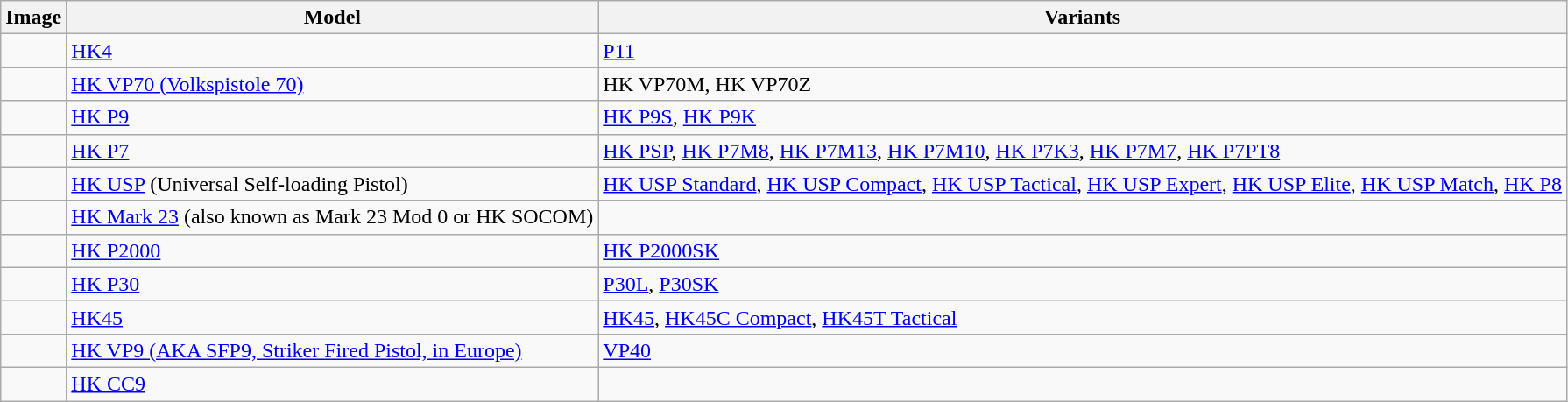<table class="wikitable">
<tr>
<th>Image</th>
<th>Model</th>
<th>Variants</th>
</tr>
<tr>
<td></td>
<td><a href='#'>HK4</a></td>
<td><a href='#'>P11</a></td>
</tr>
<tr>
<td></td>
<td><a href='#'>HK VP70 (Volkspistole 70)</a></td>
<td>HK VP70M, HK VP70Z</td>
</tr>
<tr>
<td></td>
<td><a href='#'>HK P9</a></td>
<td><a href='#'>HK P9S</a>, <a href='#'>HK P9K</a></td>
</tr>
<tr>
<td></td>
<td><a href='#'>HK P7</a></td>
<td><a href='#'>HK PSP</a>, <a href='#'>HK P7M8</a>, <a href='#'>HK P7M13</a>, <a href='#'>HK P7M10</a>, <a href='#'>HK P7K3</a>, <a href='#'>HK P7M7</a>, <a href='#'>HK P7PT8</a></td>
</tr>
<tr>
<td></td>
<td><a href='#'>HK USP</a> (Universal Self-loading Pistol)</td>
<td><a href='#'>HK USP Standard</a>, <a href='#'>HK USP Compact</a>, <a href='#'>HK USP Tactical</a>, <a href='#'>HK USP Expert</a>, <a href='#'>HK USP Elite</a>, <a href='#'>HK USP Match</a>, <a href='#'>HK P8</a></td>
</tr>
<tr>
<td></td>
<td><a href='#'>HK Mark 23</a> (also known as Mark 23 Mod 0 or HK SOCOM)</td>
</tr>
<tr>
<td></td>
<td><a href='#'>HK P2000</a></td>
<td><a href='#'>HK P2000SK</a></td>
</tr>
<tr>
<td></td>
<td><a href='#'>HK P30</a></td>
<td><a href='#'>P30L</a>, <a href='#'>P30SK</a></td>
</tr>
<tr>
<td></td>
<td><a href='#'>HK45</a></td>
<td><a href='#'>HK45</a>, <a href='#'>HK45C Compact</a>, <a href='#'>HK45T Tactical</a></td>
</tr>
<tr>
<td></td>
<td><a href='#'>HK VP9 (AKA SFP9, Striker Fired Pistol, in Europe)</a></td>
<td><a href='#'>VP40</a></td>
</tr>
<tr>
<td></td>
<td><a href='#'>HK CC9</a></td>
<td></td>
</tr>
</table>
